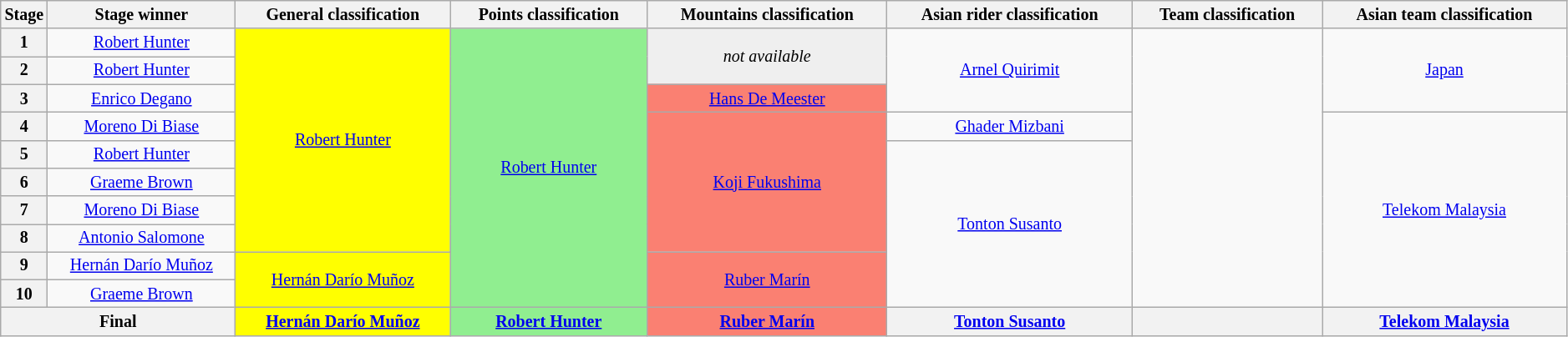<table class="wikitable" style="text-align: center; font-size:smaller;">
<tr>
<th style="width:1%;">Stage</th>
<th style="width:12%;">Stage winner</th>
<th style="width:"12%;">General classification<br></th>
<th style="width:"12%;">Points classification<br></th>
<th style="width:"12%;">Mountains classification<br></th>
<th style="width:"12%;">Asian rider classification</th>
<th style="width:"15%;">Team classification</th>
<th style="width:"15%;">Asian team classification</th>
</tr>
<tr>
<th>1</th>
<td><a href='#'>Robert Hunter</a></td>
<td style="background:yellow;" rowspan=8><a href='#'>Robert Hunter</a></td>
<td style="background:lightgreen;" rowspan=10><a href='#'>Robert Hunter</a></td>
<td style="background:#efefef;" rowspan=2><em>not available</em></td>
<td rowspan=3><a href='#'>Arnel Quirimit</a></td>
<td rowspan=10></td>
<td rowspan=3><a href='#'>Japan</a></td>
</tr>
<tr>
<th>2</th>
<td><a href='#'>Robert Hunter</a></td>
</tr>
<tr>
<th>3</th>
<td><a href='#'>Enrico Degano</a></td>
<td style="background:salmon;"><a href='#'>Hans De Meester</a></td>
</tr>
<tr>
<th>4</th>
<td><a href='#'>Moreno Di Biase</a></td>
<td style="background:salmon;" rowspan=5><a href='#'>Koji Fukushima</a></td>
<td><a href='#'>Ghader Mizbani</a></td>
<td rowspan=7><a href='#'>Telekom Malaysia</a></td>
</tr>
<tr>
<th>5</th>
<td><a href='#'>Robert Hunter</a></td>
<td rowspan=6><a href='#'>Tonton Susanto</a></td>
</tr>
<tr>
<th>6</th>
<td><a href='#'>Graeme Brown</a></td>
</tr>
<tr>
<th>7</th>
<td><a href='#'>Moreno Di Biase</a></td>
</tr>
<tr>
<th>8</th>
<td><a href='#'>Antonio Salomone</a></td>
</tr>
<tr>
<th>9</th>
<td><a href='#'>Hernán Darío Muñoz</a></td>
<td style="background:yellow;" rowspan=2><a href='#'>Hernán Darío Muñoz</a></td>
<td style="background:salmon;" rowspan=2><a href='#'>Ruber Marín</a></td>
</tr>
<tr>
<th>10</th>
<td><a href='#'>Graeme Brown</a></td>
</tr>
<tr>
<th colspan=2><strong>Final</strong></th>
<th style="background:yellow;"><a href='#'>Hernán Darío Muñoz</a></th>
<th style="background:lightgreen;"><a href='#'>Robert Hunter</a></th>
<th style="background:salmon;"><a href='#'>Ruber Marín</a></th>
<th><a href='#'>Tonton Susanto</a></th>
<th></th>
<th><a href='#'>Telekom Malaysia</a></th>
</tr>
</table>
